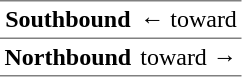<table border="1" cellspacing="0" cellpadding="3" frame="hsides" rules="rows">
<tr>
<th><span>Southbound</span></th>
<td>←  toward </td>
</tr>
<tr>
<th><span>Northbound</span></th>
<td>  toward  →</td>
</tr>
</table>
